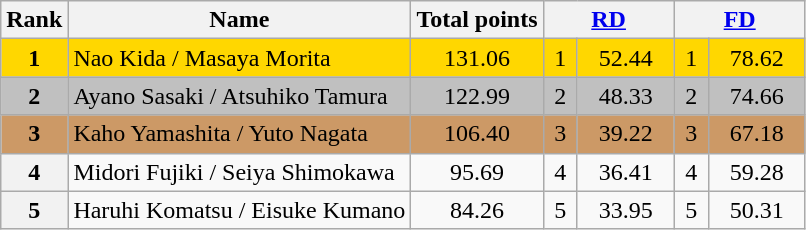<table class="wikitable sortable">
<tr>
<th>Rank</th>
<th>Name</th>
<th>Total points</th>
<th colspan="2" width="80px"><a href='#'>RD</a></th>
<th colspan="2" width="80px"><a href='#'>FD</a></th>
</tr>
<tr bgcolor="gold">
<td align="center"><strong>1</strong></td>
<td>Nao Kida / Masaya Morita</td>
<td align="center">131.06</td>
<td align="center">1</td>
<td align="center">52.44</td>
<td align="center">1</td>
<td align="center">78.62</td>
</tr>
<tr bgcolor="silver">
<td align="center"><strong>2</strong></td>
<td>Ayano Sasaki / Atsuhiko Tamura</td>
<td align="center">122.99</td>
<td align="center">2</td>
<td align="center">48.33</td>
<td align="center">2</td>
<td align="center">74.66</td>
</tr>
<tr bgcolor="cc9966">
<td align="center"><strong>3</strong></td>
<td>Kaho Yamashita / Yuto Nagata</td>
<td align="center">106.40</td>
<td align="center">3</td>
<td align="center">39.22</td>
<td align="center">3</td>
<td align="center">67.18</td>
</tr>
<tr>
<th>4</th>
<td>Midori Fujiki / Seiya Shimokawa</td>
<td align="center">95.69</td>
<td align="center">4</td>
<td align="center">36.41</td>
<td align="center">4</td>
<td align="center">59.28</td>
</tr>
<tr>
<th>5</th>
<td>Haruhi Komatsu / Eisuke Kumano</td>
<td align="center">84.26</td>
<td align="center">5</td>
<td align="center">33.95</td>
<td align="center">5</td>
<td align="center">50.31</td>
</tr>
</table>
